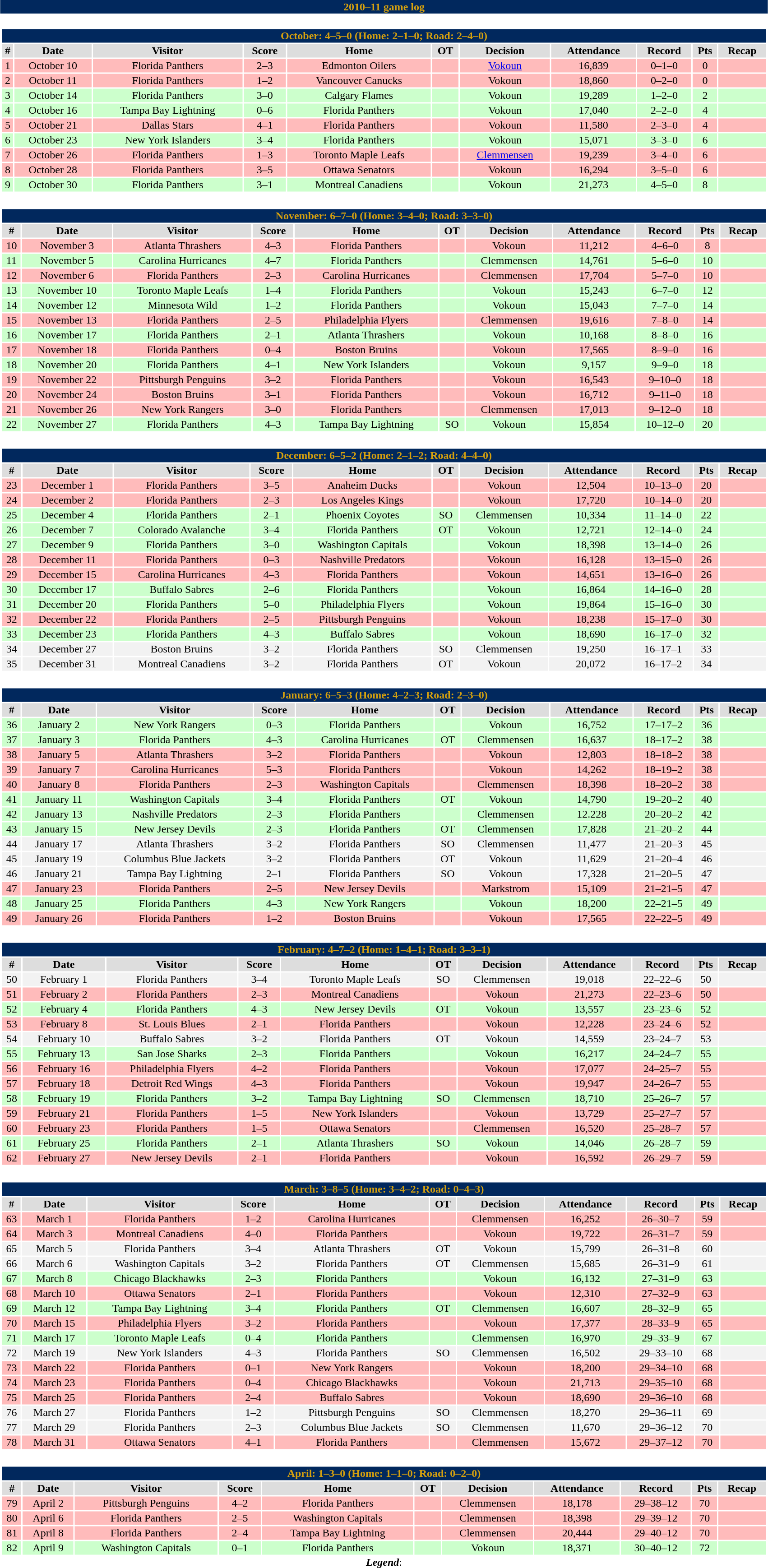<table class="toccolours" width=90% style="clear:both; margin:1.5em auto; text-align:center;">
<tr>
<th colspan=11 style="background:#01285D; color:#D6A10F">2010–11 game log</th>
</tr>
<tr>
<td colspan=11><br><table class="toccolours collapsible collapsed" width=100%>
<tr>
<th colspan=11 style="background:#01285D; color:#D6A10F">October: 4–5–0 (Home: 2–1–0; Road: 2–4–0)</th>
</tr>
<tr align="center" bgcolor="#dddddd">
<td><strong>#</strong></td>
<td><strong>Date</strong></td>
<td><strong>Visitor</strong></td>
<td><strong>Score</strong></td>
<td><strong>Home</strong></td>
<td><strong>OT</strong></td>
<td><strong>Decision</strong></td>
<td><strong>Attendance</strong></td>
<td><strong>Record</strong></td>
<td><strong>Pts</strong></td>
<td><strong>Recap</strong></td>
</tr>
<tr align="center" bgcolor="#FFBBBB">
<td>1</td>
<td>October 10</td>
<td>Florida Panthers</td>
<td>2–3</td>
<td>Edmonton Oilers</td>
<td></td>
<td><a href='#'>Vokoun</a></td>
<td>16,839</td>
<td>0–1–0</td>
<td>0</td>
<td></td>
</tr>
<tr align="center" bgcolor="#FFBBBB">
<td>2</td>
<td>October 11</td>
<td>Florida Panthers</td>
<td>1–2</td>
<td>Vancouver Canucks</td>
<td></td>
<td>Vokoun</td>
<td>18,860</td>
<td>0–2–0</td>
<td>0</td>
<td></td>
</tr>
<tr align="center" bgcolor="#CCFFCC">
<td>3</td>
<td>October 14</td>
<td>Florida Panthers</td>
<td>3–0</td>
<td>Calgary Flames</td>
<td></td>
<td>Vokoun</td>
<td>19,289</td>
<td>1–2–0</td>
<td>2</td>
<td></td>
</tr>
<tr align="center" bgcolor="#CCFFCC">
<td>4</td>
<td>October 16</td>
<td>Tampa Bay Lightning</td>
<td>0–6</td>
<td>Florida Panthers</td>
<td></td>
<td>Vokoun</td>
<td>17,040</td>
<td>2–2–0</td>
<td>4</td>
<td></td>
</tr>
<tr align="center" bgcolor="#FFBBBB">
<td>5</td>
<td>October 21</td>
<td>Dallas Stars</td>
<td>4–1</td>
<td>Florida Panthers</td>
<td></td>
<td>Vokoun</td>
<td>11,580</td>
<td>2–3–0</td>
<td>4</td>
<td></td>
</tr>
<tr align="center" bgcolor="#CCFFCC">
<td>6</td>
<td>October 23</td>
<td>New York Islanders</td>
<td>3–4</td>
<td>Florida Panthers</td>
<td></td>
<td>Vokoun</td>
<td>15,071</td>
<td>3–3–0</td>
<td>6</td>
<td></td>
</tr>
<tr align="center" bgcolor="#FFBBBB">
<td>7</td>
<td>October 26</td>
<td>Florida Panthers</td>
<td>1–3</td>
<td>Toronto Maple Leafs</td>
<td></td>
<td><a href='#'>Clemmensen</a></td>
<td>19,239</td>
<td>3–4–0</td>
<td>6</td>
<td></td>
</tr>
<tr align="center" bgcolor="#FFBBBB">
<td>8</td>
<td>October 28</td>
<td>Florida Panthers</td>
<td>3–5</td>
<td>Ottawa Senators</td>
<td></td>
<td>Vokoun</td>
<td>16,294</td>
<td>3–5–0</td>
<td>6</td>
<td></td>
</tr>
<tr align="center" bgcolor="#CCFFCC">
<td>9</td>
<td>October 30</td>
<td>Florida Panthers</td>
<td>3–1</td>
<td>Montreal Canadiens</td>
<td></td>
<td>Vokoun</td>
<td>21,273</td>
<td>4–5–0</td>
<td>8</td>
<td></td>
</tr>
</table>
</td>
</tr>
<tr>
<td colspan=11><br><table class="toccolours collapsible collapsed" width=100%>
<tr>
<th colspan=11 style="background:#01285D; color:#D6A10F">November: 6–7–0 (Home: 3–4–0; Road: 3–3–0)</th>
</tr>
<tr align="center" bgcolor="#dddddd">
<td><strong>#</strong></td>
<td><strong>Date</strong></td>
<td><strong>Visitor</strong></td>
<td><strong>Score</strong></td>
<td><strong>Home</strong></td>
<td><strong>OT</strong></td>
<td><strong>Decision</strong></td>
<td><strong>Attendance</strong></td>
<td><strong>Record</strong></td>
<td><strong>Pts</strong></td>
<td><strong>Recap</strong></td>
</tr>
<tr align="center" bgcolor="#FFBBBB">
<td>10</td>
<td>November 3</td>
<td>Atlanta Thrashers</td>
<td>4–3</td>
<td>Florida Panthers</td>
<td></td>
<td>Vokoun</td>
<td>11,212</td>
<td>4–6–0</td>
<td>8</td>
<td></td>
</tr>
<tr align="center" bgcolor="#CCFFCC">
<td>11</td>
<td>November 5</td>
<td>Carolina Hurricanes</td>
<td>4–7</td>
<td>Florida Panthers</td>
<td></td>
<td>Clemmensen</td>
<td>14,761</td>
<td>5–6–0</td>
<td>10</td>
<td></td>
</tr>
<tr align="center" bgcolor="#FFBBBB">
<td>12</td>
<td>November 6</td>
<td>Florida Panthers</td>
<td>2–3</td>
<td>Carolina Hurricanes</td>
<td></td>
<td>Clemmensen</td>
<td>17,704</td>
<td>5–7–0</td>
<td>10</td>
<td></td>
</tr>
<tr align="center" bgcolor="#CCFFCC">
<td>13</td>
<td>November 10</td>
<td>Toronto Maple Leafs</td>
<td>1–4</td>
<td>Florida Panthers</td>
<td></td>
<td>Vokoun</td>
<td>15,243</td>
<td>6–7–0</td>
<td>12</td>
<td></td>
</tr>
<tr align="center" bgcolor="#CCFFCC">
<td>14</td>
<td>November 12</td>
<td>Minnesota Wild</td>
<td>1–2</td>
<td>Florida Panthers</td>
<td></td>
<td>Vokoun</td>
<td>15,043</td>
<td>7–7–0</td>
<td>14</td>
<td></td>
</tr>
<tr align="center" bgcolor="#FFBBBB">
<td>15</td>
<td>November 13</td>
<td>Florida Panthers</td>
<td>2–5</td>
<td>Philadelphia Flyers</td>
<td></td>
<td>Clemmensen</td>
<td>19,616</td>
<td>7–8–0</td>
<td>14</td>
<td></td>
</tr>
<tr align="center" bgcolor="#CCFFCC">
<td>16</td>
<td>November 17</td>
<td>Florida Panthers</td>
<td>2–1</td>
<td>Atlanta Thrashers</td>
<td></td>
<td>Vokoun</td>
<td>10,168</td>
<td>8–8–0</td>
<td>16</td>
<td></td>
</tr>
<tr align="center" bgcolor="#FFBBBB">
<td>17</td>
<td>November 18</td>
<td>Florida Panthers</td>
<td>0–4</td>
<td>Boston Bruins</td>
<td></td>
<td>Vokoun</td>
<td>17,565</td>
<td>8–9–0</td>
<td>16</td>
<td></td>
</tr>
<tr align="center" bgcolor="#CCFFCC">
<td>18</td>
<td>November 20</td>
<td>Florida Panthers</td>
<td>4–1</td>
<td>New York Islanders</td>
<td></td>
<td>Vokoun</td>
<td>9,157</td>
<td>9–9–0</td>
<td>18</td>
<td></td>
</tr>
<tr align="center" bgcolor="#FFBBBB">
<td>19</td>
<td>November 22</td>
<td>Pittsburgh Penguins</td>
<td>3–2</td>
<td>Florida Panthers</td>
<td></td>
<td>Vokoun</td>
<td>16,543</td>
<td>9–10–0</td>
<td>18</td>
<td></td>
</tr>
<tr align="center" bgcolor="#FFBBBB">
<td>20</td>
<td>November 24</td>
<td>Boston Bruins</td>
<td>3–1</td>
<td>Florida Panthers</td>
<td></td>
<td>Vokoun</td>
<td>16,712</td>
<td>9–11–0</td>
<td>18</td>
<td></td>
</tr>
<tr align="center" bgcolor="#FFBBBB">
<td>21</td>
<td>November 26</td>
<td>New York Rangers</td>
<td>3–0</td>
<td>Florida Panthers</td>
<td></td>
<td>Clemmensen</td>
<td>17,013</td>
<td>9–12–0</td>
<td>18</td>
<td></td>
</tr>
<tr align="center" bgcolor="#CCFFCC">
<td>22</td>
<td>November 27</td>
<td>Florida Panthers</td>
<td>4–3</td>
<td>Tampa Bay Lightning</td>
<td>SO</td>
<td>Vokoun</td>
<td>15,854</td>
<td>10–12–0</td>
<td>20</td>
<td></td>
</tr>
</table>
</td>
</tr>
<tr>
<td colspan=11><br><table class="toccolours collapsible collapsed" width=100%>
<tr>
<th colspan=11 style="background:#01285D; color:#D6A10F">December: 6–5–2 (Home: 2–1–2; Road: 4–4–0)</th>
</tr>
<tr align="center" bgcolor="#dddddd">
<td><strong>#</strong></td>
<td><strong>Date</strong></td>
<td><strong>Visitor</strong></td>
<td><strong>Score</strong></td>
<td><strong>Home</strong></td>
<td><strong>OT</strong></td>
<td><strong>Decision</strong></td>
<td><strong>Attendance</strong></td>
<td><strong>Record</strong></td>
<td><strong>Pts</strong></td>
<td><strong>Recap</strong></td>
</tr>
<tr align="center" bgcolor="#FFBBBB">
<td>23</td>
<td>December 1</td>
<td>Florida Panthers</td>
<td>3–5</td>
<td>Anaheim Ducks</td>
<td></td>
<td>Vokoun</td>
<td>12,504</td>
<td>10–13–0</td>
<td>20</td>
<td></td>
</tr>
<tr align="center" bgcolor="#FFBBBB">
<td>24</td>
<td>December 2</td>
<td>Florida Panthers</td>
<td>2–3</td>
<td>Los Angeles Kings</td>
<td></td>
<td>Vokoun</td>
<td>17,720</td>
<td>10–14–0</td>
<td>20</td>
<td></td>
</tr>
<tr align="center" bgcolor="#CCFFCC">
<td>25</td>
<td>December 4</td>
<td>Florida Panthers</td>
<td>2–1</td>
<td>Phoenix Coyotes</td>
<td>SO</td>
<td>Clemmensen</td>
<td>10,334</td>
<td>11–14–0</td>
<td>22</td>
<td></td>
</tr>
<tr align="center" bgcolor="#CCFFCC">
<td>26</td>
<td>December 7</td>
<td>Colorado Avalanche</td>
<td>3–4</td>
<td>Florida Panthers</td>
<td>OT</td>
<td>Vokoun</td>
<td>12,721</td>
<td>12–14–0</td>
<td>24</td>
<td></td>
</tr>
<tr align="center" bgcolor="#CCFFCC">
<td>27</td>
<td>December 9</td>
<td>Florida Panthers</td>
<td>3–0</td>
<td>Washington Capitals</td>
<td></td>
<td>Vokoun</td>
<td>18,398</td>
<td>13–14–0</td>
<td>26</td>
<td></td>
</tr>
<tr align="center" bgcolor="#FFBBBB">
<td>28</td>
<td>December 11</td>
<td>Florida Panthers</td>
<td>0–3</td>
<td>Nashville Predators</td>
<td></td>
<td>Vokoun</td>
<td>16,128</td>
<td>13–15–0</td>
<td>26</td>
<td></td>
</tr>
<tr align="center" bgcolor="#FFBBBB">
<td>29</td>
<td>December 15</td>
<td>Carolina Hurricanes</td>
<td>4–3</td>
<td>Florida Panthers</td>
<td></td>
<td>Vokoun</td>
<td>14,651</td>
<td>13–16–0</td>
<td>26</td>
<td></td>
</tr>
<tr align="center" bgcolor="#CCFFCC">
<td>30</td>
<td>December 17</td>
<td>Buffalo Sabres</td>
<td>2–6</td>
<td>Florida Panthers</td>
<td></td>
<td>Vokoun</td>
<td>16,864</td>
<td>14–16–0</td>
<td>28</td>
<td></td>
</tr>
<tr align="center" bgcolor="#CCFFCC">
<td>31</td>
<td>December 20</td>
<td>Florida Panthers</td>
<td>5–0</td>
<td>Philadelphia Flyers</td>
<td></td>
<td>Vokoun</td>
<td>19,864</td>
<td>15–16–0</td>
<td>30</td>
<td></td>
</tr>
<tr align="center" bgcolor="#FFBBBB">
<td>32</td>
<td>December 22</td>
<td>Florida Panthers</td>
<td>2–5</td>
<td>Pittsburgh Penguins</td>
<td></td>
<td>Vokoun</td>
<td>18,238</td>
<td>15–17–0</td>
<td>30</td>
<td></td>
</tr>
<tr align="center" bgcolor="#CCFFCC">
<td>33</td>
<td>December 23</td>
<td>Florida Panthers</td>
<td>4–3</td>
<td>Buffalo Sabres</td>
<td></td>
<td>Vokoun</td>
<td>18,690</td>
<td>16–17–0</td>
<td>32</td>
<td></td>
</tr>
<tr align="center" bgcolor="#f2f2f2">
<td>34</td>
<td>December 27</td>
<td>Boston Bruins</td>
<td>3–2</td>
<td>Florida Panthers</td>
<td>SO</td>
<td>Clemmensen</td>
<td>19,250</td>
<td>16–17–1</td>
<td>33</td>
<td></td>
</tr>
<tr align="center" bgcolor="#f2f2f2">
<td>35</td>
<td>December 31</td>
<td>Montreal Canadiens</td>
<td>3–2</td>
<td>Florida Panthers</td>
<td>OT</td>
<td>Vokoun</td>
<td>20,072</td>
<td>16–17–2</td>
<td>34</td>
<td></td>
</tr>
</table>
</td>
</tr>
<tr>
<td colspan=11><br><table class="toccolours collapsible collapsed" width=100%>
<tr>
<th colspan=11 style="background:#01285D; color:#D6A10F">January: 6–5–3 (Home: 4–2–3; Road: 2–3–0)</th>
</tr>
<tr align="center" bgcolor="#dddddd">
<td><strong>#</strong></td>
<td><strong>Date</strong></td>
<td><strong>Visitor</strong></td>
<td><strong>Score</strong></td>
<td><strong>Home</strong></td>
<td><strong>OT</strong></td>
<td><strong>Decision</strong></td>
<td><strong>Attendance</strong></td>
<td><strong>Record</strong></td>
<td><strong>Pts</strong></td>
<td><strong>Recap</strong></td>
</tr>
<tr align="center" bgcolor="#CCFFCC">
<td>36</td>
<td>January 2</td>
<td>New York Rangers</td>
<td>0–3</td>
<td>Florida Panthers</td>
<td></td>
<td>Vokoun</td>
<td>16,752</td>
<td>17–17–2</td>
<td>36</td>
<td></td>
</tr>
<tr align="center" bgcolor="#CCFFCC">
<td>37</td>
<td>January 3</td>
<td>Florida Panthers</td>
<td>4–3</td>
<td>Carolina Hurricanes</td>
<td>OT</td>
<td>Clemmensen</td>
<td>16,637</td>
<td>18–17–2</td>
<td>38</td>
<td></td>
</tr>
<tr align="center" bgcolor="#FFBBBB">
<td>38</td>
<td>January 5</td>
<td>Atlanta Thrashers</td>
<td>3–2</td>
<td>Florida Panthers</td>
<td></td>
<td>Vokoun</td>
<td>12,803</td>
<td>18–18–2</td>
<td>38</td>
<td></td>
</tr>
<tr align="center" bgcolor="#FFBBBB">
<td>39</td>
<td>January 7</td>
<td>Carolina Hurricanes</td>
<td>5–3</td>
<td>Florida Panthers</td>
<td></td>
<td>Vokoun</td>
<td>14,262</td>
<td>18–19–2</td>
<td>38</td>
<td></td>
</tr>
<tr align="center" bgcolor="#FFBBBB">
<td>40</td>
<td>January 8</td>
<td>Florida Panthers</td>
<td>2–3</td>
<td>Washington Capitals</td>
<td></td>
<td>Clemmensen</td>
<td>18,398</td>
<td>18–20–2</td>
<td>38</td>
<td></td>
</tr>
<tr align="center" bgcolor="#CCFFCC">
<td>41</td>
<td>January 11</td>
<td>Washington Capitals</td>
<td>3–4</td>
<td>Florida Panthers</td>
<td>OT</td>
<td>Vokoun</td>
<td>14,790</td>
<td>19–20–2</td>
<td>40</td>
<td></td>
</tr>
<tr align="center" bgcolor="#CCFFCC">
<td>42</td>
<td>January 13</td>
<td>Nashville Predators</td>
<td>2–3</td>
<td>Florida Panthers</td>
<td></td>
<td>Clemmensen</td>
<td>12.228</td>
<td>20–20–2</td>
<td>42</td>
<td></td>
</tr>
<tr align="center" bgcolor="#CCFFCC">
<td>43</td>
<td>January 15</td>
<td>New Jersey Devils</td>
<td>2–3</td>
<td>Florida Panthers</td>
<td>OT</td>
<td>Clemmensen</td>
<td>17,828</td>
<td>21–20–2</td>
<td>44</td>
<td></td>
</tr>
<tr align="center" bgcolor="#f2f2f2">
<td>44</td>
<td>January 17</td>
<td>Atlanta Thrashers</td>
<td>3–2</td>
<td>Florida Panthers</td>
<td>SO</td>
<td>Clemmensen</td>
<td>11,477</td>
<td>21–20–3</td>
<td>45</td>
<td></td>
</tr>
<tr align="center" bgcolor="#f2f2f2">
<td>45</td>
<td>January 19</td>
<td>Columbus Blue Jackets</td>
<td>3–2</td>
<td>Florida Panthers</td>
<td>OT</td>
<td>Vokoun</td>
<td>11,629</td>
<td>21–20–4</td>
<td>46</td>
<td></td>
</tr>
<tr align="center" bgcolor="#f2f2f2">
<td>46</td>
<td>January 21</td>
<td>Tampa Bay Lightning</td>
<td>2–1</td>
<td>Florida Panthers</td>
<td>SO</td>
<td>Vokoun</td>
<td>17,328</td>
<td>21–20–5</td>
<td>47</td>
<td></td>
</tr>
<tr align="center" bgcolor="#FFBBBB">
<td>47</td>
<td>January 23</td>
<td>Florida Panthers</td>
<td>2–5</td>
<td>New Jersey Devils</td>
<td></td>
<td>Markstrom</td>
<td>15,109</td>
<td>21–21–5</td>
<td>47</td>
<td></td>
</tr>
<tr align="center" bgcolor="#CCFFCC">
<td>48</td>
<td>January 25</td>
<td>Florida Panthers</td>
<td>4–3</td>
<td>New York Rangers</td>
<td></td>
<td>Vokoun</td>
<td>18,200</td>
<td>22–21–5</td>
<td>49</td>
<td></td>
</tr>
<tr align="center" bgcolor="#FFBBBB">
<td>49</td>
<td>January 26</td>
<td>Florida Panthers</td>
<td>1–2</td>
<td>Boston Bruins</td>
<td></td>
<td>Vokoun</td>
<td>17,565</td>
<td>22–22–5</td>
<td>49</td>
<td></td>
</tr>
</table>
</td>
</tr>
<tr>
<td colspan=11><br><table class="toccolours collapsible collapsed" width=100%>
<tr>
<th colspan=11 style="background:#01285D; color:#D6A10F">February: 4–7–2 (Home: 1–4–1; Road: 3–3–1)</th>
</tr>
<tr align="center" bgcolor="#dddddd">
<td><strong>#</strong></td>
<td><strong>Date</strong></td>
<td><strong>Visitor</strong></td>
<td><strong>Score</strong></td>
<td><strong>Home</strong></td>
<td><strong>OT</strong></td>
<td><strong>Decision</strong></td>
<td><strong>Attendance</strong></td>
<td><strong>Record</strong></td>
<td><strong>Pts</strong></td>
<td><strong>Recap</strong></td>
</tr>
<tr align="center" bgcolor="#f2f2f2">
<td>50</td>
<td>February 1</td>
<td>Florida Panthers</td>
<td>3–4</td>
<td>Toronto Maple Leafs</td>
<td>SO</td>
<td>Clemmensen</td>
<td>19,018</td>
<td>22–22–6</td>
<td>50</td>
<td></td>
</tr>
<tr align="center" bgcolor="#FFBBBB">
<td>51</td>
<td>February 2</td>
<td>Florida Panthers</td>
<td>2–3</td>
<td>Montreal Canadiens</td>
<td></td>
<td>Vokoun</td>
<td>21,273</td>
<td>22–23–6</td>
<td>50</td>
<td></td>
</tr>
<tr align="center" bgcolor="#CCFFCC">
<td>52</td>
<td>February 4</td>
<td>Florida Panthers</td>
<td>4–3</td>
<td>New Jersey Devils</td>
<td>OT</td>
<td>Vokoun</td>
<td>13,557</td>
<td>23–23–6</td>
<td>52</td>
<td></td>
</tr>
<tr align="center" bgcolor="#FFBBBB">
<td>53</td>
<td>February 8</td>
<td>St. Louis Blues</td>
<td>2–1</td>
<td>Florida Panthers</td>
<td></td>
<td>Vokoun</td>
<td>12,228</td>
<td>23–24–6</td>
<td>52</td>
<td></td>
</tr>
<tr align="center" bgcolor="#f2f2f2">
<td>54</td>
<td>February 10</td>
<td>Buffalo Sabres</td>
<td>3–2</td>
<td>Florida Panthers</td>
<td>OT</td>
<td>Vokoun</td>
<td>14,559</td>
<td>23–24–7</td>
<td>53</td>
<td></td>
</tr>
<tr align="center" bgcolor="#CCFFCC">
<td>55</td>
<td>February 13</td>
<td>San Jose Sharks</td>
<td>2–3</td>
<td>Florida Panthers</td>
<td></td>
<td>Vokoun</td>
<td>16,217</td>
<td>24–24–7</td>
<td>55</td>
<td></td>
</tr>
<tr align="center" bgcolor="#FFBBBB">
<td>56</td>
<td>February 16</td>
<td>Philadelphia Flyers</td>
<td>4–2</td>
<td>Florida Panthers</td>
<td></td>
<td>Vokoun</td>
<td>17,077</td>
<td>24–25–7</td>
<td>55</td>
<td></td>
</tr>
<tr align="center" bgcolor="#FFBBBB">
<td>57</td>
<td>February 18</td>
<td>Detroit Red Wings</td>
<td>4–3</td>
<td>Florida Panthers</td>
<td></td>
<td>Vokoun</td>
<td>19,947</td>
<td>24–26–7</td>
<td>55</td>
<td></td>
</tr>
<tr align="center" bgcolor="#CCFFCC">
<td>58</td>
<td>February 19</td>
<td>Florida Panthers</td>
<td>3–2</td>
<td>Tampa Bay Lightning</td>
<td>SO</td>
<td>Clemmensen</td>
<td>18,710</td>
<td>25–26–7</td>
<td>57</td>
<td></td>
</tr>
<tr align="center" bgcolor="#FFBBBB">
<td>59</td>
<td>February 21</td>
<td>Florida Panthers</td>
<td>1–5</td>
<td>New York Islanders</td>
<td></td>
<td>Vokoun</td>
<td>13,729</td>
<td>25–27–7</td>
<td>57</td>
<td></td>
</tr>
<tr align="center" bgcolor="#FFBBBB">
<td>60</td>
<td>February 23</td>
<td>Florida Panthers</td>
<td>1–5</td>
<td>Ottawa Senators</td>
<td></td>
<td>Clemmensen</td>
<td>16,520</td>
<td>25–28–7</td>
<td>57</td>
<td></td>
</tr>
<tr align="center" bgcolor="#CCFFCC">
<td>61</td>
<td>February 25</td>
<td>Florida Panthers</td>
<td>2–1</td>
<td>Atlanta Thrashers</td>
<td>SO</td>
<td>Vokoun</td>
<td>14,046</td>
<td>26–28–7</td>
<td>59</td>
<td></td>
</tr>
<tr align="center" bgcolor="#FFBBBB">
<td>62</td>
<td>February 27</td>
<td>New Jersey Devils</td>
<td>2–1</td>
<td>Florida Panthers</td>
<td></td>
<td>Vokoun</td>
<td>16,592</td>
<td>26–29–7</td>
<td>59</td>
<td></td>
</tr>
</table>
</td>
</tr>
<tr>
<td colspan=11><br><table class="toccolours collapsible collapsed" width=100%>
<tr>
<th colspan=11 style="background:#01285D; color:#D6A10F">March: 3–8–5 (Home: 3–4–2; Road: 0–4–3)</th>
</tr>
<tr align="center" bgcolor="#dddddd">
<td><strong>#</strong></td>
<td><strong>Date</strong></td>
<td><strong>Visitor</strong></td>
<td><strong>Score</strong></td>
<td><strong>Home</strong></td>
<td><strong>OT</strong></td>
<td><strong>Decision</strong></td>
<td><strong>Attendance</strong></td>
<td><strong>Record</strong></td>
<td><strong>Pts</strong></td>
<td><strong>Recap</strong></td>
</tr>
<tr align="center" bgcolor="#FFBBBB">
<td>63</td>
<td>March 1</td>
<td>Florida Panthers</td>
<td>1–2</td>
<td>Carolina Hurricanes</td>
<td></td>
<td>Clemmensen</td>
<td>16,252</td>
<td>26–30–7</td>
<td>59</td>
<td></td>
</tr>
<tr align="center" bgcolor="#FFBBBB">
<td>64</td>
<td>March 3</td>
<td>Montreal Canadiens</td>
<td>4–0</td>
<td>Florida Panthers</td>
<td></td>
<td>Vokoun</td>
<td>19,722</td>
<td>26–31–7</td>
<td>59</td>
<td></td>
</tr>
<tr align="center" bgcolor="#f2f2f2">
<td>65</td>
<td>March 5</td>
<td>Florida Panthers</td>
<td>3–4</td>
<td>Atlanta Thrashers</td>
<td>OT</td>
<td>Vokoun</td>
<td>15,799</td>
<td>26–31–8</td>
<td>60</td>
<td></td>
</tr>
<tr align="center" bgcolor="#f2f2f2">
<td>66</td>
<td>March 6</td>
<td>Washington Capitals</td>
<td>3–2</td>
<td>Florida Panthers</td>
<td>OT</td>
<td>Clemmensen</td>
<td>15,685</td>
<td>26–31–9</td>
<td>61</td>
<td></td>
</tr>
<tr align="center" bgcolor="#CCFFCC">
<td>67</td>
<td>March 8</td>
<td>Chicago Blackhawks</td>
<td>2–3</td>
<td>Florida Panthers</td>
<td></td>
<td>Vokoun</td>
<td>16,132</td>
<td>27–31–9</td>
<td>63</td>
<td></td>
</tr>
<tr align="center" bgcolor="#FFBBBB">
<td>68</td>
<td>March 10</td>
<td>Ottawa Senators</td>
<td>2–1</td>
<td>Florida Panthers</td>
<td></td>
<td>Vokoun</td>
<td>12,310</td>
<td>27–32–9</td>
<td>63</td>
<td></td>
</tr>
<tr align="center" bgcolor="#CCFFCC">
<td>69</td>
<td>March 12</td>
<td>Tampa Bay Lightning</td>
<td>3–4</td>
<td>Florida Panthers</td>
<td>OT</td>
<td>Clemmensen</td>
<td>16,607</td>
<td>28–32–9</td>
<td>65</td>
<td></td>
</tr>
<tr align="center" bgcolor="#FFBBBB">
<td>70</td>
<td>March 15</td>
<td>Philadelphia Flyers</td>
<td>3–2</td>
<td>Florida Panthers</td>
<td></td>
<td>Vokoun</td>
<td>17,377</td>
<td>28–33–9</td>
<td>65</td>
<td></td>
</tr>
<tr align="center" bgcolor="#CCFFCC">
<td>71</td>
<td>March 17</td>
<td>Toronto Maple Leafs</td>
<td>0–4</td>
<td>Florida Panthers</td>
<td></td>
<td>Clemmensen</td>
<td>16,970</td>
<td>29–33–9</td>
<td>67</td>
<td></td>
</tr>
<tr align="center" bgcolor="#f2f2f2">
<td>72</td>
<td>March 19</td>
<td>New York Islanders</td>
<td>4–3</td>
<td>Florida Panthers</td>
<td>SO</td>
<td>Clemmensen</td>
<td>16,502</td>
<td>29–33–10</td>
<td>68</td>
<td></td>
</tr>
<tr align="center" bgcolor="#FFBBBB">
<td>73</td>
<td>March 22</td>
<td>Florida Panthers</td>
<td>0–1</td>
<td>New York Rangers</td>
<td></td>
<td>Vokoun</td>
<td>18,200</td>
<td>29–34–10</td>
<td>68</td>
<td></td>
</tr>
<tr align="center" bgcolor="#FFBBBB">
<td>74</td>
<td>March 23</td>
<td>Florida Panthers</td>
<td>0–4</td>
<td>Chicago Blackhawks</td>
<td></td>
<td>Vokoun</td>
<td>21,713</td>
<td>29–35–10</td>
<td>68</td>
<td></td>
</tr>
<tr align="center" bgcolor="#FFBBBB">
<td>75</td>
<td>March 25</td>
<td>Florida Panthers</td>
<td>2–4</td>
<td>Buffalo Sabres</td>
<td></td>
<td>Vokoun</td>
<td>18,690</td>
<td>29–36–10</td>
<td>68</td>
<td></td>
</tr>
<tr align="center" bgcolor="#f2f2f2">
<td>76</td>
<td>March 27</td>
<td>Florida Panthers</td>
<td>1–2</td>
<td>Pittsburgh Penguins</td>
<td>SO</td>
<td>Clemmensen</td>
<td>18,270</td>
<td>29–36–11</td>
<td>69</td>
<td></td>
</tr>
<tr align="center" bgcolor="#f2f2f2">
<td>77</td>
<td>March 29</td>
<td>Florida Panthers</td>
<td>2–3</td>
<td>Columbus Blue Jackets</td>
<td>SO</td>
<td>Clemmensen</td>
<td>11,670</td>
<td>29–36–12</td>
<td>70</td>
<td></td>
</tr>
<tr align="center" bgcolor="#FFBBBB">
<td>78</td>
<td>March 31</td>
<td>Ottawa Senators</td>
<td>4–1</td>
<td>Florida Panthers</td>
<td></td>
<td>Clemmensen</td>
<td>15,672</td>
<td>29–37–12</td>
<td>70</td>
<td></td>
</tr>
</table>
</td>
</tr>
<tr>
<td colspan=11><br><table class="toccolours collapsible collapsed" width=100%>
<tr>
<th colspan=11 style="background:#01285D; color:#D6A10F">April: 1–3–0 (Home: 1–1–0; Road: 0–2–0)</th>
</tr>
<tr align="center" bgcolor="#dddddd">
<td><strong>#</strong></td>
<td><strong>Date</strong></td>
<td><strong>Visitor</strong></td>
<td><strong>Score</strong></td>
<td><strong>Home</strong></td>
<td><strong>OT</strong></td>
<td><strong>Decision</strong></td>
<td><strong>Attendance</strong></td>
<td><strong>Record</strong></td>
<td><strong>Pts</strong></td>
<td><strong>Recap</strong></td>
</tr>
<tr align="center" bgcolor="#FFBBBB">
<td>79</td>
<td>April 2</td>
<td>Pittsburgh Penguins</td>
<td>4–2</td>
<td>Florida Panthers</td>
<td></td>
<td>Clemmensen</td>
<td>18,178</td>
<td>29–38–12</td>
<td>70</td>
<td></td>
</tr>
<tr align="center" bgcolor="#FFBBBB">
<td>80</td>
<td>April 6</td>
<td>Florida Panthers</td>
<td>2–5</td>
<td>Washington Capitals</td>
<td></td>
<td>Clemmensen</td>
<td>18,398</td>
<td>29–39–12</td>
<td>70</td>
<td></td>
</tr>
<tr align="center" bgcolor="#FFBBBB">
<td>81</td>
<td>April 8</td>
<td>Florida Panthers</td>
<td>2–4</td>
<td>Tampa Bay Lightning</td>
<td></td>
<td>Clemmensen</td>
<td>20,444</td>
<td>29–40–12</td>
<td>70</td>
<td></td>
</tr>
<tr align="center" bgcolor="#CCFFCC">
<td>82</td>
<td>April 9</td>
<td>Washington Capitals</td>
<td>0–1</td>
<td>Florida Panthers</td>
<td></td>
<td>Vokoun</td>
<td>18,371</td>
<td>30–40–12</td>
<td>72</td>
<td></td>
</tr>
</table>
<strong><em>Legend</em></strong>: 

</td>
</tr>
</table>
